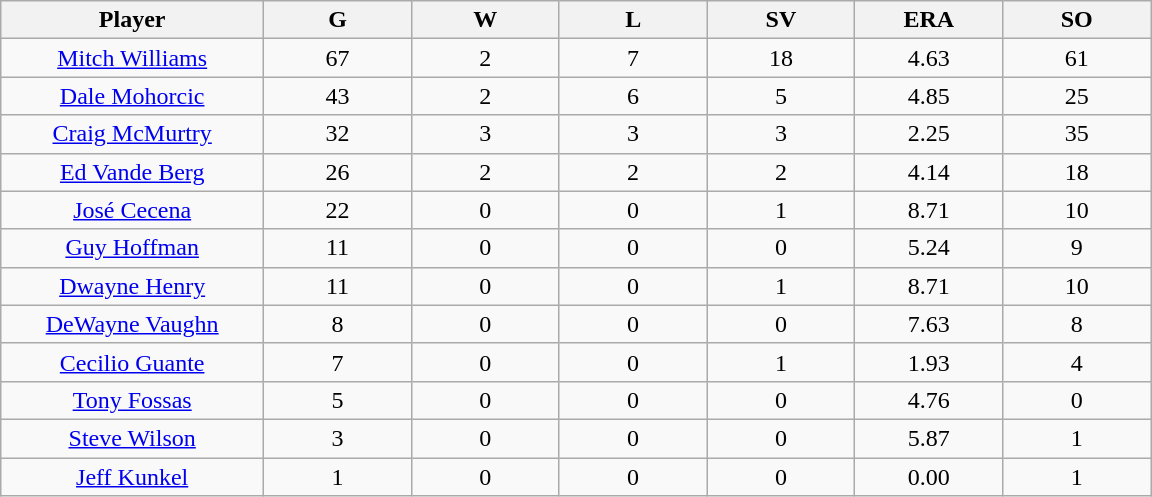<table class="wikitable sortable">
<tr>
<th bgcolor="#DDDDFF" width="16%">Player</th>
<th bgcolor="#DDDDFF" width="9%">G</th>
<th bgcolor="#DDDDFF" width="9%">W</th>
<th bgcolor="#DDDDFF" width="9%">L</th>
<th bgcolor="#DDDDFF" width="9%">SV</th>
<th bgcolor="#DDDDFF" width="9%">ERA</th>
<th bgcolor="#DDDDFF" width="9%">SO</th>
</tr>
<tr align="center">
<td><a href='#'>Mitch Williams</a></td>
<td>67</td>
<td>2</td>
<td>7</td>
<td>18</td>
<td>4.63</td>
<td>61</td>
</tr>
<tr align=center>
<td><a href='#'>Dale Mohorcic</a></td>
<td>43</td>
<td>2</td>
<td>6</td>
<td>5</td>
<td>4.85</td>
<td>25</td>
</tr>
<tr align=center>
<td><a href='#'>Craig McMurtry</a></td>
<td>32</td>
<td>3</td>
<td>3</td>
<td>3</td>
<td>2.25</td>
<td>35</td>
</tr>
<tr align=center>
<td><a href='#'>Ed Vande Berg</a></td>
<td>26</td>
<td>2</td>
<td>2</td>
<td>2</td>
<td>4.14</td>
<td>18</td>
</tr>
<tr align=center>
<td><a href='#'>José Cecena</a></td>
<td>22</td>
<td>0</td>
<td>0</td>
<td>1</td>
<td>8.71</td>
<td>10</td>
</tr>
<tr align=center>
<td><a href='#'>Guy Hoffman</a></td>
<td>11</td>
<td>0</td>
<td>0</td>
<td>0</td>
<td>5.24</td>
<td>9</td>
</tr>
<tr align="center">
<td><a href='#'>Dwayne Henry</a></td>
<td>11</td>
<td>0</td>
<td>0</td>
<td>1</td>
<td>8.71</td>
<td>10</td>
</tr>
<tr align=center>
<td><a href='#'>DeWayne Vaughn</a></td>
<td>8</td>
<td>0</td>
<td>0</td>
<td>0</td>
<td>7.63</td>
<td>8</td>
</tr>
<tr align=center>
<td><a href='#'>Cecilio Guante</a></td>
<td>7</td>
<td>0</td>
<td>0</td>
<td>1</td>
<td>1.93</td>
<td>4</td>
</tr>
<tr align=center>
<td><a href='#'>Tony Fossas</a></td>
<td>5</td>
<td>0</td>
<td>0</td>
<td>0</td>
<td>4.76</td>
<td>0</td>
</tr>
<tr align=center>
<td><a href='#'>Steve Wilson</a></td>
<td>3</td>
<td>0</td>
<td>0</td>
<td>0</td>
<td>5.87</td>
<td>1</td>
</tr>
<tr align=center>
<td><a href='#'>Jeff Kunkel</a></td>
<td>1</td>
<td>0</td>
<td>0</td>
<td>0</td>
<td>0.00</td>
<td>1</td>
</tr>
</table>
